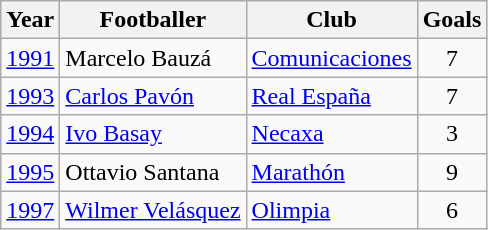<table class="wikitable">
<tr>
<th>Year</th>
<th>Footballer</th>
<th>Club</th>
<th>Goals</th>
</tr>
<tr>
<td align=center><a href='#'>1991</a></td>
<td> Marcelo Bauzá</td>
<td> <a href='#'>Comunicaciones</a></td>
<td align=center>7</td>
</tr>
<tr>
<td align=center><a href='#'>1993</a></td>
<td> <a href='#'>Carlos Pavón</a></td>
<td> <a href='#'>Real España</a></td>
<td align=center>7</td>
</tr>
<tr>
<td align=center><a href='#'>1994</a></td>
<td> <a href='#'>Ivo Basay</a></td>
<td> <a href='#'>Necaxa</a></td>
<td align=center>3</td>
</tr>
<tr>
<td align=center><a href='#'>1995</a></td>
<td> Ottavio Santana</td>
<td> <a href='#'>Marathón</a></td>
<td align=center>9</td>
</tr>
<tr>
<td align=center><a href='#'>1997</a></td>
<td> <a href='#'>Wilmer Velásquez</a></td>
<td> <a href='#'>Olimpia</a></td>
<td align=center>6</td>
</tr>
</table>
